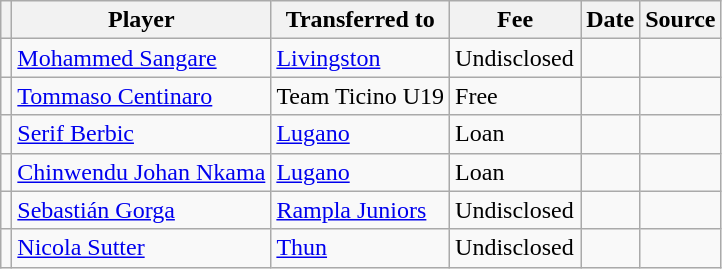<table class="wikitable plainrowheaders sortable">
<tr>
<th></th>
<th scope="col">Player</th>
<th>Transferred to</th>
<th style="width: 80px;">Fee</th>
<th scope="col">Date</th>
<th scope="col">Source</th>
</tr>
<tr>
<td align="center"></td>
<td> <a href='#'>Mohammed Sangare</a></td>
<td> <a href='#'>Livingston</a></td>
<td>Undisclosed</td>
<td></td>
<td></td>
</tr>
<tr>
<td align="center"></td>
<td> <a href='#'>Tommaso Centinaro</a></td>
<td> Team Ticino U19</td>
<td>Free</td>
<td></td>
<td></td>
</tr>
<tr>
<td align="center"></td>
<td> <a href='#'>Serif Berbic</a></td>
<td> <a href='#'>Lugano</a></td>
<td>Loan</td>
<td></td>
<td></td>
</tr>
<tr>
<td align="center"></td>
<td> <a href='#'>Chinwendu Johan Nkama</a></td>
<td> <a href='#'>Lugano</a></td>
<td>Loan</td>
<td></td>
<td></td>
</tr>
<tr>
<td align="center"></td>
<td> <a href='#'>Sebastián Gorga</a></td>
<td> <a href='#'>Rampla Juniors</a></td>
<td>Undisclosed</td>
<td></td>
<td></td>
</tr>
<tr>
<td align="center"></td>
<td> <a href='#'>Nicola Sutter</a></td>
<td> <a href='#'>Thun</a></td>
<td>Undisclosed</td>
<td></td>
<td></td>
</tr>
</table>
